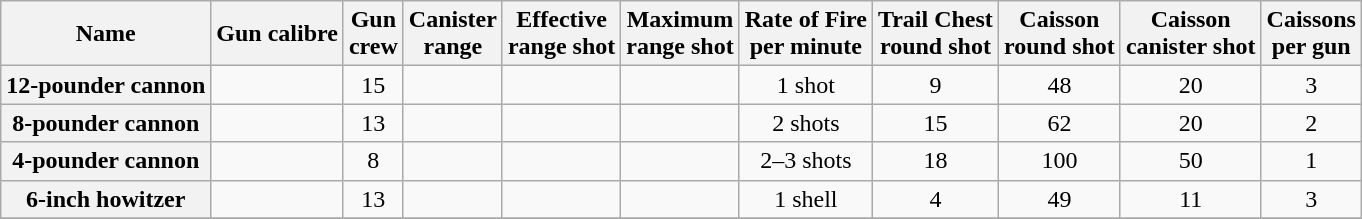<table class="wikitable" style="text-align:center;">
<tr>
<th>Name</th>
<th>Gun calibre</th>
<th>Gun<br>crew</th>
<th>Canister<br>range</th>
<th>Effective<br>range shot</th>
<th>Maximum<br>range shot</th>
<th>Rate of Fire<br>per minute</th>
<th>Trail Chest<br>round shot</th>
<th>Caisson<br>round shot</th>
<th>Caisson<br>canister shot</th>
<th>Caissons<br>per gun</th>
</tr>
<tr>
<th>12-pounder cannon</th>
<td></td>
<td>15</td>
<td></td>
<td></td>
<td></td>
<td>1 shot</td>
<td>9</td>
<td>48</td>
<td>20</td>
<td>3</td>
</tr>
<tr>
<th>8-pounder cannon</th>
<td></td>
<td>13</td>
<td></td>
<td></td>
<td></td>
<td>2 shots</td>
<td>15</td>
<td>62</td>
<td>20</td>
<td>2</td>
</tr>
<tr>
<th>4-pounder cannon</th>
<td></td>
<td>8</td>
<td></td>
<td></td>
<td></td>
<td>2–3 shots</td>
<td>18</td>
<td>100</td>
<td>50</td>
<td>1</td>
</tr>
<tr>
<th>6-inch howitzer</th>
<td></td>
<td>13</td>
<td></td>
<td></td>
<td></td>
<td>1 shell</td>
<td>4</td>
<td>49</td>
<td>11</td>
<td>3</td>
</tr>
<tr>
</tr>
</table>
